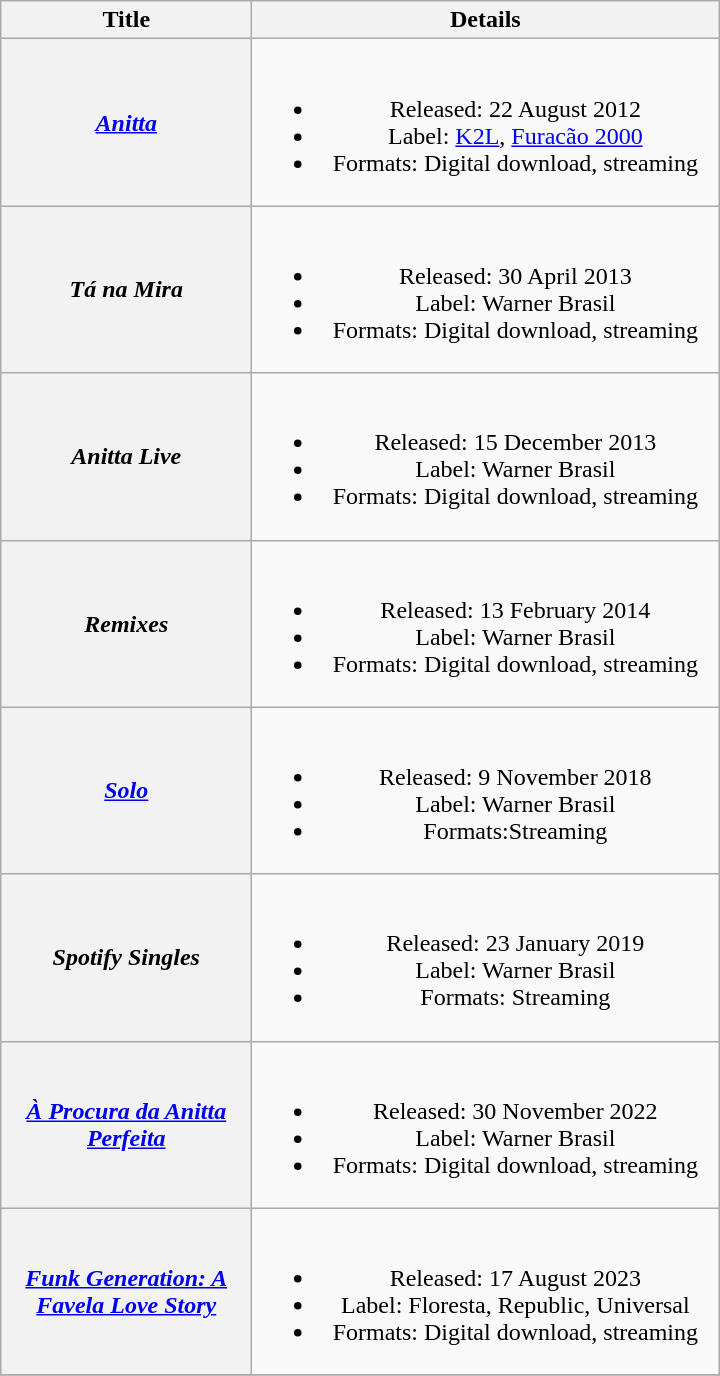<table class="wikitable plainrowheaders" style="text-align:center;">
<tr>
<th scope="col" style="width:10em;">Title</th>
<th scope="col" style="width:19em;">Details</th>
</tr>
<tr>
<th scope="row"><em><a href='#'>Anitta</a></em></th>
<td><br><ul><li>Released: 22 August 2012</li><li>Label: <a href='#'>K2L</a>, <a href='#'>Furacão 2000</a></li><li>Formats: Digital download, streaming</li></ul></td>
</tr>
<tr>
<th scope="row"><em>Tá na Mira</em></th>
<td><br><ul><li>Released: 30 April 2013</li><li>Label: Warner Brasil</li><li>Formats: Digital download, streaming</li></ul></td>
</tr>
<tr>
<th scope="row"><em>Anitta Live</em></th>
<td><br><ul><li>Released: 15 December 2013</li><li>Label: Warner Brasil</li><li>Formats: Digital download, streaming</li></ul></td>
</tr>
<tr>
<th scope="row"><em>Remixes</em></th>
<td><br><ul><li>Released: 13 February 2014</li><li>Label: Warner Brasil</li><li>Formats: Digital download, streaming</li></ul></td>
</tr>
<tr>
<th scope="row"><em><a href='#'>Solo</a></em></th>
<td><br><ul><li>Released: 9 November 2018</li><li>Label: Warner Brasil</li><li>Formats:Streaming</li></ul></td>
</tr>
<tr>
<th scope="row"><em>Spotify Singles</em></th>
<td><br><ul><li>Released: 23 January 2019</li><li>Label: Warner Brasil</li><li>Formats: Streaming</li></ul></td>
</tr>
<tr>
<th scope="row"><em><a href='#'>À Procura da Anitta Perfeita</a></em></th>
<td><br><ul><li>Released: 30 November 2022</li><li>Label: Warner Brasil</li><li>Formats: Digital download, streaming</li></ul></td>
</tr>
<tr>
<th scope="row"><em><a href='#'>Funk Generation: A Favela Love Story</a></em></th>
<td><br><ul><li>Released: 17 August 2023</li><li>Label: Floresta, Republic, Universal</li><li>Formats: Digital download, streaming</li></ul></td>
</tr>
<tr>
</tr>
</table>
